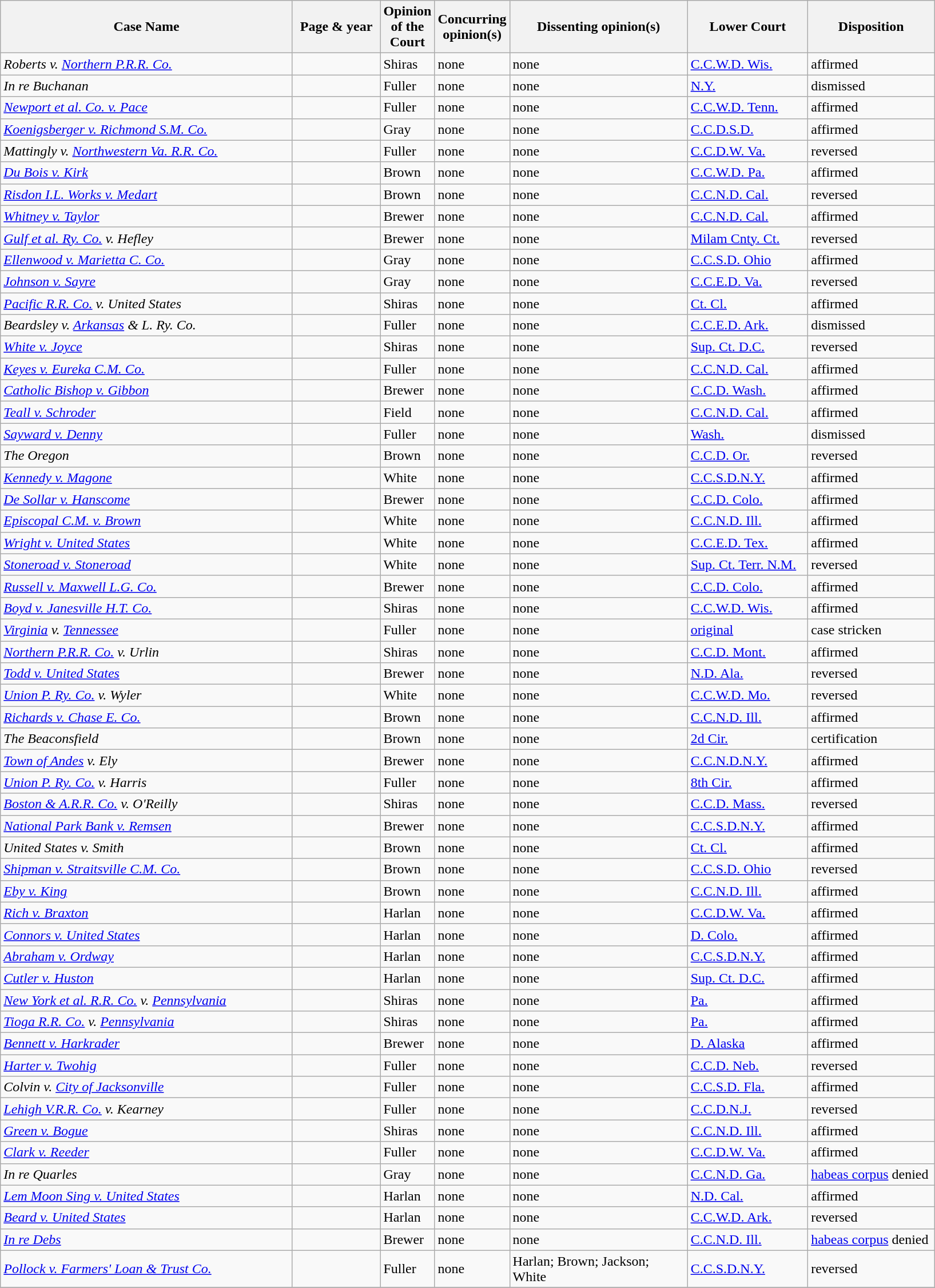<table class="wikitable sortable">
<tr>
<th scope="col" style="width: 333px;">Case Name</th>
<th scope="col" style="width: 95px;">Page & year</th>
<th scope="col" style="width: 10px;">Opinion of the Court</th>
<th scope="col" style="width: 10px;">Concurring opinion(s)</th>
<th scope="col" style="width: 200px;">Dissenting opinion(s)</th>
<th scope="col" style="width: 133px;">Lower Court</th>
<th scope="col" style="width: 140px;">Disposition</th>
</tr>
<tr>
<td><em>Roberts v. <a href='#'>Northern P.R.R. Co.</a></em></td>
<td align="right"></td>
<td>Shiras</td>
<td>none</td>
<td>none</td>
<td><a href='#'>C.C.W.D. Wis.</a></td>
<td>affirmed</td>
</tr>
<tr>
<td><em>In re Buchanan</em></td>
<td align="right"></td>
<td>Fuller</td>
<td>none</td>
<td>none</td>
<td><a href='#'>N.Y.</a></td>
<td>dismissed</td>
</tr>
<tr>
<td><em><a href='#'>Newport et al. Co. v. Pace</a></em></td>
<td align="right"></td>
<td>Fuller</td>
<td>none</td>
<td>none</td>
<td><a href='#'>C.C.W.D. Tenn.</a></td>
<td>affirmed</td>
</tr>
<tr>
<td><em><a href='#'>Koenigsberger v. Richmond S.M. Co.</a></em></td>
<td align="right"></td>
<td>Gray</td>
<td>none</td>
<td>none</td>
<td><a href='#'>C.C.D.S.D.</a></td>
<td>affirmed</td>
</tr>
<tr>
<td><em>Mattingly v. <a href='#'>Northwestern Va. R.R. Co.</a></em></td>
<td align="right"></td>
<td>Fuller</td>
<td>none</td>
<td>none</td>
<td><a href='#'>C.C.D.W. Va.</a></td>
<td>reversed</td>
</tr>
<tr>
<td><em><a href='#'>Du Bois v. Kirk</a></em></td>
<td align="right"></td>
<td>Brown</td>
<td>none</td>
<td>none</td>
<td><a href='#'>C.C.W.D. Pa.</a></td>
<td>affirmed</td>
</tr>
<tr>
<td><em><a href='#'>Risdon I.L. Works v. Medart</a></em></td>
<td align="right"></td>
<td>Brown</td>
<td>none</td>
<td>none</td>
<td><a href='#'>C.C.N.D. Cal.</a></td>
<td>reversed</td>
</tr>
<tr>
<td><em><a href='#'>Whitney v. Taylor</a></em></td>
<td align="right"></td>
<td>Brewer</td>
<td>none</td>
<td>none</td>
<td><a href='#'>C.C.N.D. Cal.</a></td>
<td>affirmed</td>
</tr>
<tr>
<td><em><a href='#'>Gulf et al. Ry. Co.</a> v. Hefley</em></td>
<td align="right"></td>
<td>Brewer</td>
<td>none</td>
<td>none</td>
<td><a href='#'>Milam Cnty. Ct.</a></td>
<td>reversed</td>
</tr>
<tr>
<td><em><a href='#'>Ellenwood v. Marietta C. Co.</a></em></td>
<td align="right"></td>
<td>Gray</td>
<td>none</td>
<td>none</td>
<td><a href='#'>C.C.S.D. Ohio</a></td>
<td>affirmed</td>
</tr>
<tr>
<td><em><a href='#'>Johnson v. Sayre</a></em></td>
<td align="right"></td>
<td>Gray</td>
<td>none</td>
<td>none</td>
<td><a href='#'>C.C.E.D. Va.</a></td>
<td>reversed</td>
</tr>
<tr>
<td><em><a href='#'>Pacific R.R. Co.</a> v. United States</em></td>
<td align="right"></td>
<td>Shiras</td>
<td>none</td>
<td>none</td>
<td><a href='#'>Ct. Cl.</a></td>
<td>affirmed</td>
</tr>
<tr>
<td><em>Beardsley v. <a href='#'>Arkansas</a> & L. Ry. Co.</em></td>
<td align="right"></td>
<td>Fuller</td>
<td>none</td>
<td>none</td>
<td><a href='#'>C.C.E.D. Ark.</a></td>
<td>dismissed</td>
</tr>
<tr>
<td><em><a href='#'>White v. Joyce</a></em></td>
<td align="right"></td>
<td>Shiras</td>
<td>none</td>
<td>none</td>
<td><a href='#'>Sup. Ct. D.C.</a></td>
<td>reversed</td>
</tr>
<tr>
<td><em><a href='#'>Keyes v. Eureka C.M. Co.</a></em></td>
<td align="right"></td>
<td>Fuller</td>
<td>none</td>
<td>none</td>
<td><a href='#'>C.C.N.D. Cal.</a></td>
<td>affirmed</td>
</tr>
<tr>
<td><em><a href='#'>Catholic Bishop v. Gibbon</a></em></td>
<td align="right"></td>
<td>Brewer</td>
<td>none</td>
<td>none</td>
<td><a href='#'>C.C.D. Wash.</a></td>
<td>affirmed</td>
</tr>
<tr>
<td><em><a href='#'>Teall v. Schroder</a></em></td>
<td align="right"></td>
<td>Field</td>
<td>none</td>
<td>none</td>
<td><a href='#'>C.C.N.D. Cal.</a></td>
<td>affirmed</td>
</tr>
<tr>
<td><em><a href='#'>Sayward v. Denny</a></em></td>
<td align="right"></td>
<td>Fuller</td>
<td>none</td>
<td>none</td>
<td><a href='#'>Wash.</a></td>
<td>dismissed</td>
</tr>
<tr>
<td><em>The Oregon</em></td>
<td align="right"></td>
<td>Brown</td>
<td>none</td>
<td>none</td>
<td><a href='#'>C.C.D. Or.</a></td>
<td>reversed</td>
</tr>
<tr>
<td><em><a href='#'>Kennedy v. Magone</a></em></td>
<td align="right"></td>
<td>White</td>
<td>none</td>
<td>none</td>
<td><a href='#'>C.C.S.D.N.Y.</a></td>
<td>affirmed</td>
</tr>
<tr>
<td><em><a href='#'>De Sollar v. Hanscome</a></em></td>
<td align="right"></td>
<td>Brewer</td>
<td>none</td>
<td>none</td>
<td><a href='#'>C.C.D. Colo.</a></td>
<td>affirmed</td>
</tr>
<tr>
<td><em><a href='#'>Episcopal C.M. v. Brown</a></em></td>
<td align="right"></td>
<td>White</td>
<td>none</td>
<td>none</td>
<td><a href='#'>C.C.N.D. Ill.</a></td>
<td>affirmed</td>
</tr>
<tr>
<td><em><a href='#'>Wright v. United States</a></em></td>
<td align="right"></td>
<td>White</td>
<td>none</td>
<td>none</td>
<td><a href='#'>C.C.E.D. Tex.</a></td>
<td>affirmed</td>
</tr>
<tr>
<td><em><a href='#'>Stoneroad v. Stoneroad</a></em></td>
<td align="right"></td>
<td>White</td>
<td>none</td>
<td>none</td>
<td><a href='#'>Sup. Ct. Terr. N.M.</a></td>
<td>reversed</td>
</tr>
<tr>
<td><em><a href='#'>Russell v. Maxwell L.G. Co.</a></em></td>
<td align="right"></td>
<td>Brewer</td>
<td>none</td>
<td>none</td>
<td><a href='#'>C.C.D. Colo.</a></td>
<td>affirmed</td>
</tr>
<tr>
<td><em><a href='#'>Boyd v. Janesville H.T. Co.</a></em></td>
<td align="right"></td>
<td>Shiras</td>
<td>none</td>
<td>none</td>
<td><a href='#'>C.C.W.D. Wis.</a></td>
<td>affirmed</td>
</tr>
<tr>
<td><em><a href='#'>Virginia</a> v. <a href='#'>Tennessee</a></em></td>
<td align="right"></td>
<td>Fuller</td>
<td>none</td>
<td>none</td>
<td><a href='#'>original</a></td>
<td>case stricken</td>
</tr>
<tr>
<td><em><a href='#'>Northern P.R.R. Co.</a> v. Urlin</em></td>
<td align="right"></td>
<td>Shiras</td>
<td>none</td>
<td>none</td>
<td><a href='#'>C.C.D. Mont.</a></td>
<td>affirmed</td>
</tr>
<tr>
<td><em><a href='#'>Todd v. United States</a></em></td>
<td align="right"></td>
<td>Brewer</td>
<td>none</td>
<td>none</td>
<td><a href='#'>N.D. Ala.</a></td>
<td>reversed</td>
</tr>
<tr>
<td><em><a href='#'>Union P. Ry. Co.</a> v. Wyler</em></td>
<td align="right"></td>
<td>White</td>
<td>none</td>
<td>none</td>
<td><a href='#'>C.C.W.D. Mo.</a></td>
<td>reversed</td>
</tr>
<tr>
<td><em><a href='#'>Richards v. Chase E. Co.</a></em></td>
<td align="right"></td>
<td>Brown</td>
<td>none</td>
<td>none</td>
<td><a href='#'>C.C.N.D. Ill.</a></td>
<td>affirmed</td>
</tr>
<tr>
<td><em>The Beaconsfield</em></td>
<td align="right"></td>
<td>Brown</td>
<td>none</td>
<td>none</td>
<td><a href='#'>2d Cir.</a></td>
<td>certification</td>
</tr>
<tr>
<td><em><a href='#'>Town of Andes</a> v. Ely</em></td>
<td align="right"></td>
<td>Brewer</td>
<td>none</td>
<td>none</td>
<td><a href='#'>C.C.N.D.N.Y.</a></td>
<td>affirmed</td>
</tr>
<tr>
<td><em><a href='#'>Union P. Ry. Co.</a> v. Harris</em></td>
<td align="right"></td>
<td>Fuller</td>
<td>none</td>
<td>none</td>
<td><a href='#'>8th Cir.</a></td>
<td>affirmed</td>
</tr>
<tr>
<td><em><a href='#'>Boston & A.R.R. Co.</a> v. O'Reilly</em></td>
<td align="right"></td>
<td>Shiras</td>
<td>none</td>
<td>none</td>
<td><a href='#'>C.C.D. Mass.</a></td>
<td>reversed</td>
</tr>
<tr>
<td><em><a href='#'>National Park Bank v. Remsen</a></em></td>
<td align="right"></td>
<td>Brewer</td>
<td>none</td>
<td>none</td>
<td><a href='#'>C.C.S.D.N.Y.</a></td>
<td>affirmed</td>
</tr>
<tr>
<td><em>United States v. Smith</em></td>
<td align="right"></td>
<td>Brown</td>
<td>none</td>
<td>none</td>
<td><a href='#'>Ct. Cl.</a></td>
<td>affirmed</td>
</tr>
<tr>
<td><em><a href='#'>Shipman v. Straitsville C.M. Co.</a></em></td>
<td align="right"></td>
<td>Brown</td>
<td>none</td>
<td>none</td>
<td><a href='#'>C.C.S.D. Ohio</a></td>
<td>reversed</td>
</tr>
<tr>
<td><em><a href='#'>Eby v. King</a></em></td>
<td align="right"></td>
<td>Brown</td>
<td>none</td>
<td>none</td>
<td><a href='#'>C.C.N.D. Ill.</a></td>
<td>affirmed</td>
</tr>
<tr>
<td><em><a href='#'>Rich v. Braxton</a></em></td>
<td align="right"></td>
<td>Harlan</td>
<td>none</td>
<td>none</td>
<td><a href='#'>C.C.D.W. Va.</a></td>
<td>affirmed</td>
</tr>
<tr>
<td><em><a href='#'>Connors v. United States</a></em></td>
<td align="right"></td>
<td>Harlan</td>
<td>none</td>
<td>none</td>
<td><a href='#'>D. Colo.</a></td>
<td>affirmed</td>
</tr>
<tr>
<td><em><a href='#'>Abraham v. Ordway</a></em></td>
<td align="right"></td>
<td>Harlan</td>
<td>none</td>
<td>none</td>
<td><a href='#'>C.C.S.D.N.Y.</a></td>
<td>affirmed</td>
</tr>
<tr>
<td><em><a href='#'>Cutler v. Huston</a></em></td>
<td align="right"></td>
<td>Harlan</td>
<td>none</td>
<td>none</td>
<td><a href='#'>Sup. Ct. D.C.</a></td>
<td>affirmed</td>
</tr>
<tr>
<td><em><a href='#'>New York et al. R.R. Co.</a> v. <a href='#'>Pennsylvania</a></em></td>
<td align="right"></td>
<td>Shiras</td>
<td>none</td>
<td>none</td>
<td><a href='#'>Pa.</a></td>
<td>affirmed</td>
</tr>
<tr>
<td><em><a href='#'>Tioga R.R. Co.</a> v. <a href='#'>Pennsylvania</a></em></td>
<td align="right"></td>
<td>Shiras</td>
<td>none</td>
<td>none</td>
<td><a href='#'>Pa.</a></td>
<td>affirmed</td>
</tr>
<tr>
<td><em><a href='#'>Bennett v. Harkrader</a></em></td>
<td align="right"></td>
<td>Brewer</td>
<td>none</td>
<td>none</td>
<td><a href='#'>D. Alaska</a></td>
<td>affirmed</td>
</tr>
<tr>
<td><em><a href='#'>Harter v. Twohig</a></em></td>
<td align="right"></td>
<td>Fuller</td>
<td>none</td>
<td>none</td>
<td><a href='#'>C.C.D. Neb.</a></td>
<td>reversed</td>
</tr>
<tr>
<td><em>Colvin v. <a href='#'>City of Jacksonville</a></em></td>
<td align="right"></td>
<td>Fuller</td>
<td>none</td>
<td>none</td>
<td><a href='#'>C.C.S.D. Fla.</a></td>
<td>affirmed</td>
</tr>
<tr>
<td><em><a href='#'>Lehigh V.R.R. Co.</a> v. Kearney</em></td>
<td align="right"></td>
<td>Fuller</td>
<td>none</td>
<td>none</td>
<td><a href='#'>C.C.D.N.J.</a></td>
<td>reversed</td>
</tr>
<tr>
<td><em><a href='#'>Green v. Bogue</a></em></td>
<td align="right"></td>
<td>Shiras</td>
<td>none</td>
<td>none</td>
<td><a href='#'>C.C.N.D. Ill.</a></td>
<td>affirmed</td>
</tr>
<tr>
<td><em><a href='#'>Clark v. Reeder</a></em></td>
<td align="right"></td>
<td>Fuller</td>
<td>none</td>
<td>none</td>
<td><a href='#'>C.C.D.W. Va.</a></td>
<td>affirmed</td>
</tr>
<tr>
<td><em>In re Quarles</em></td>
<td align="right"></td>
<td>Gray</td>
<td>none</td>
<td>none</td>
<td><a href='#'>C.C.N.D. Ga.</a></td>
<td><a href='#'>habeas corpus</a> denied</td>
</tr>
<tr>
<td><em><a href='#'>Lem Moon Sing v. United States</a></em></td>
<td align="right"></td>
<td>Harlan</td>
<td>none</td>
<td>none</td>
<td><a href='#'>N.D. Cal.</a></td>
<td>affirmed</td>
</tr>
<tr>
<td><em><a href='#'>Beard v. United States</a></em></td>
<td align="right"></td>
<td>Harlan</td>
<td>none</td>
<td>none</td>
<td><a href='#'>C.C.W.D. Ark.</a></td>
<td>reversed</td>
</tr>
<tr>
<td><em><a href='#'>In re Debs</a></em></td>
<td align="right"></td>
<td>Brewer</td>
<td>none</td>
<td>none</td>
<td><a href='#'>C.C.N.D. Ill.</a></td>
<td><a href='#'>habeas corpus</a> denied</td>
</tr>
<tr>
<td><em><a href='#'>Pollock v. Farmers' Loan & Trust Co.</a></em></td>
<td align="right"></td>
<td>Fuller</td>
<td>none</td>
<td>Harlan; Brown; Jackson; White</td>
<td><a href='#'>C.C.S.D.N.Y.</a></td>
<td>reversed</td>
</tr>
<tr>
</tr>
</table>
